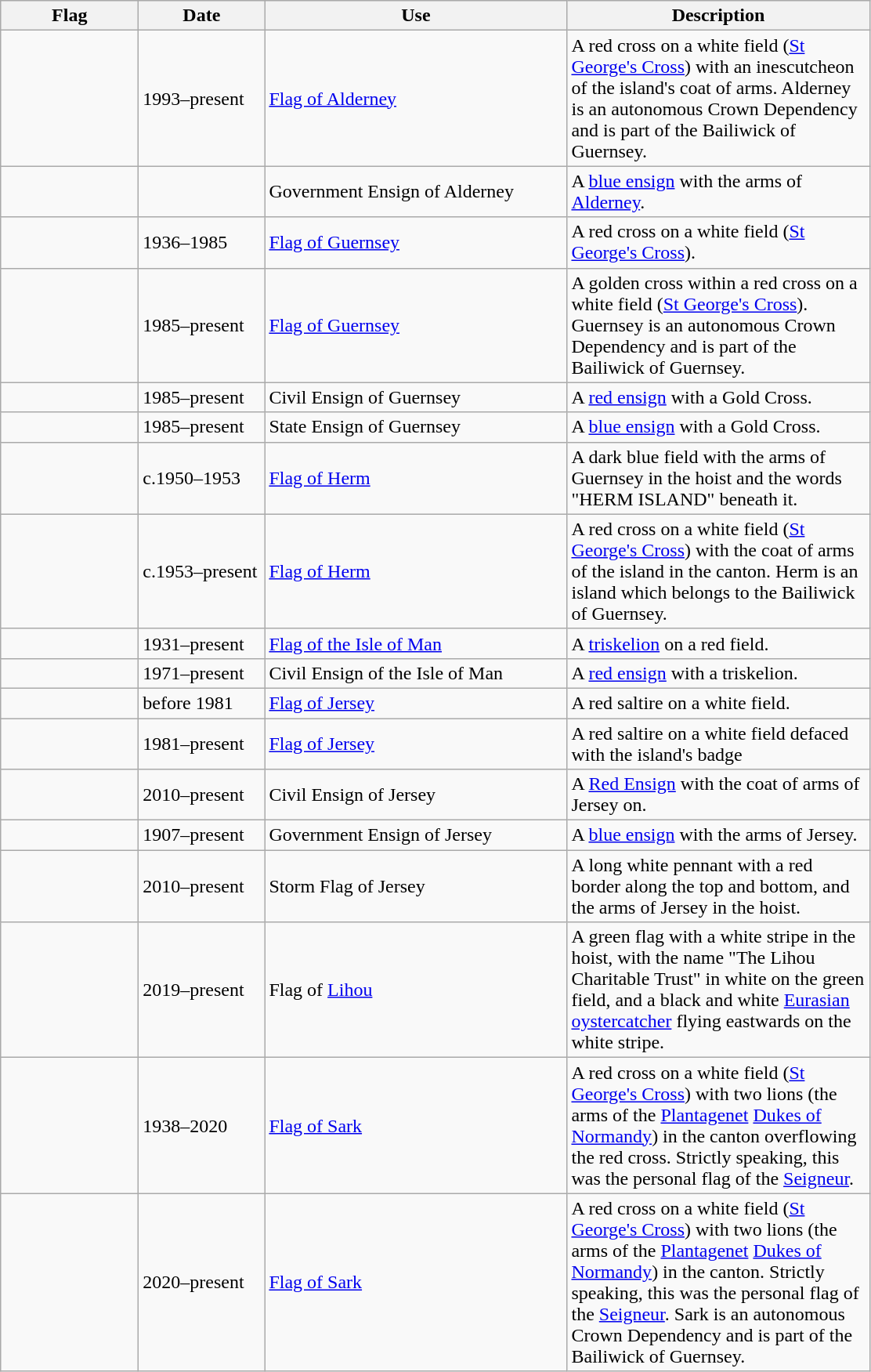<table class="wikitable">
<tr style="background:#efefef;">
<th style="width:110px;">Flag</th>
<th style="width:100px;">Date</th>
<th style="width:250px;">Use</th>
<th style="width:250px;">Description</th>
</tr>
<tr>
<td></td>
<td>1993–present</td>
<td><a href='#'>Flag of Alderney</a></td>
<td>A red cross on a white field (<a href='#'>St George's Cross</a>) with an inescutcheon of the island's coat of arms. Alderney is an autonomous Crown Dependency and is part of the Bailiwick of Guernsey.</td>
</tr>
<tr>
<td></td>
<td></td>
<td>Government Ensign of Alderney</td>
<td>A <a href='#'>blue ensign</a> with the arms of <a href='#'>Alderney</a>.</td>
</tr>
<tr>
<td></td>
<td>1936–1985</td>
<td><a href='#'>Flag of Guernsey</a></td>
<td>A red cross on a white field (<a href='#'>St George's Cross</a>).</td>
</tr>
<tr>
<td></td>
<td>1985–present</td>
<td><a href='#'>Flag of Guernsey</a></td>
<td>A golden cross within a red cross on a white field (<a href='#'>St George's Cross</a>). Guernsey is an autonomous Crown Dependency and is part of the Bailiwick of Guernsey.</td>
</tr>
<tr>
<td></td>
<td>1985–present</td>
<td>Civil Ensign of Guernsey</td>
<td>A <a href='#'>red ensign</a> with a Gold Cross.</td>
</tr>
<tr>
<td></td>
<td>1985–present</td>
<td>State Ensign of Guernsey</td>
<td>A <a href='#'>blue ensign</a> with a Gold Cross.</td>
</tr>
<tr>
<td></td>
<td>c.1950–1953</td>
<td><a href='#'>Flag of Herm</a></td>
<td>A dark blue field with the arms of Guernsey in the hoist and the words "HERM ISLAND" beneath it.</td>
</tr>
<tr>
<td></td>
<td>c.1953–present</td>
<td><a href='#'>Flag of Herm</a></td>
<td>A red cross on a white field (<a href='#'>St George's Cross</a>) with the coat of arms of the island in the canton. Herm is an island which belongs to the Bailiwick of Guernsey.</td>
</tr>
<tr>
<td></td>
<td>1931–present</td>
<td><a href='#'>Flag of the Isle of Man</a></td>
<td>A <a href='#'>triskelion</a> on a red field.</td>
</tr>
<tr>
<td></td>
<td>1971–present</td>
<td>Civil Ensign of the Isle of Man</td>
<td>A <a href='#'>red ensign</a> with a triskelion.</td>
</tr>
<tr>
<td></td>
<td>before 1981</td>
<td><a href='#'>Flag of Jersey</a></td>
<td>A red saltire on a white field.</td>
</tr>
<tr>
<td></td>
<td>1981–present</td>
<td><a href='#'>Flag of Jersey</a></td>
<td>A red saltire on a white field defaced with the island's badge</td>
</tr>
<tr>
<td></td>
<td>2010–present</td>
<td>Civil Ensign of Jersey</td>
<td>A <a href='#'>Red Ensign</a> with the coat of arms of Jersey on.</td>
</tr>
<tr>
<td></td>
<td>1907–present</td>
<td>Government Ensign of Jersey</td>
<td>A <a href='#'>blue ensign</a> with the arms of Jersey.</td>
</tr>
<tr>
<td></td>
<td>2010–present</td>
<td>Storm Flag of Jersey</td>
<td>A long white pennant with a red border along the top and bottom, and the arms of Jersey in the hoist.</td>
</tr>
<tr>
<td></td>
<td>2019–present</td>
<td>Flag of <a href='#'>Lihou</a></td>
<td>A green flag with a white stripe in the hoist, with the name "The Lihou Charitable Trust" in white on the green field, and a black and white <a href='#'>Eurasian oystercatcher</a> flying eastwards on the white stripe.</td>
</tr>
<tr>
<td></td>
<td>1938–2020</td>
<td><a href='#'>Flag of Sark</a></td>
<td>A red cross on a white field (<a href='#'>St George's Cross</a>) with two lions (the arms of the <a href='#'>Plantagenet</a> <a href='#'>Dukes of Normandy</a>) in the canton overflowing the red cross. Strictly speaking, this was the personal flag of the <a href='#'>Seigneur</a>.</td>
</tr>
<tr>
<td></td>
<td>2020–present</td>
<td><a href='#'>Flag of Sark</a></td>
<td>A red cross on a white field (<a href='#'>St George's Cross</a>) with two lions (the arms of the <a href='#'>Plantagenet</a> <a href='#'>Dukes of Normandy</a>) in the canton. Strictly speaking, this was the personal flag of the <a href='#'>Seigneur</a>. Sark is an autonomous Crown Dependency and is part of the Bailiwick of Guernsey.</td>
</tr>
</table>
